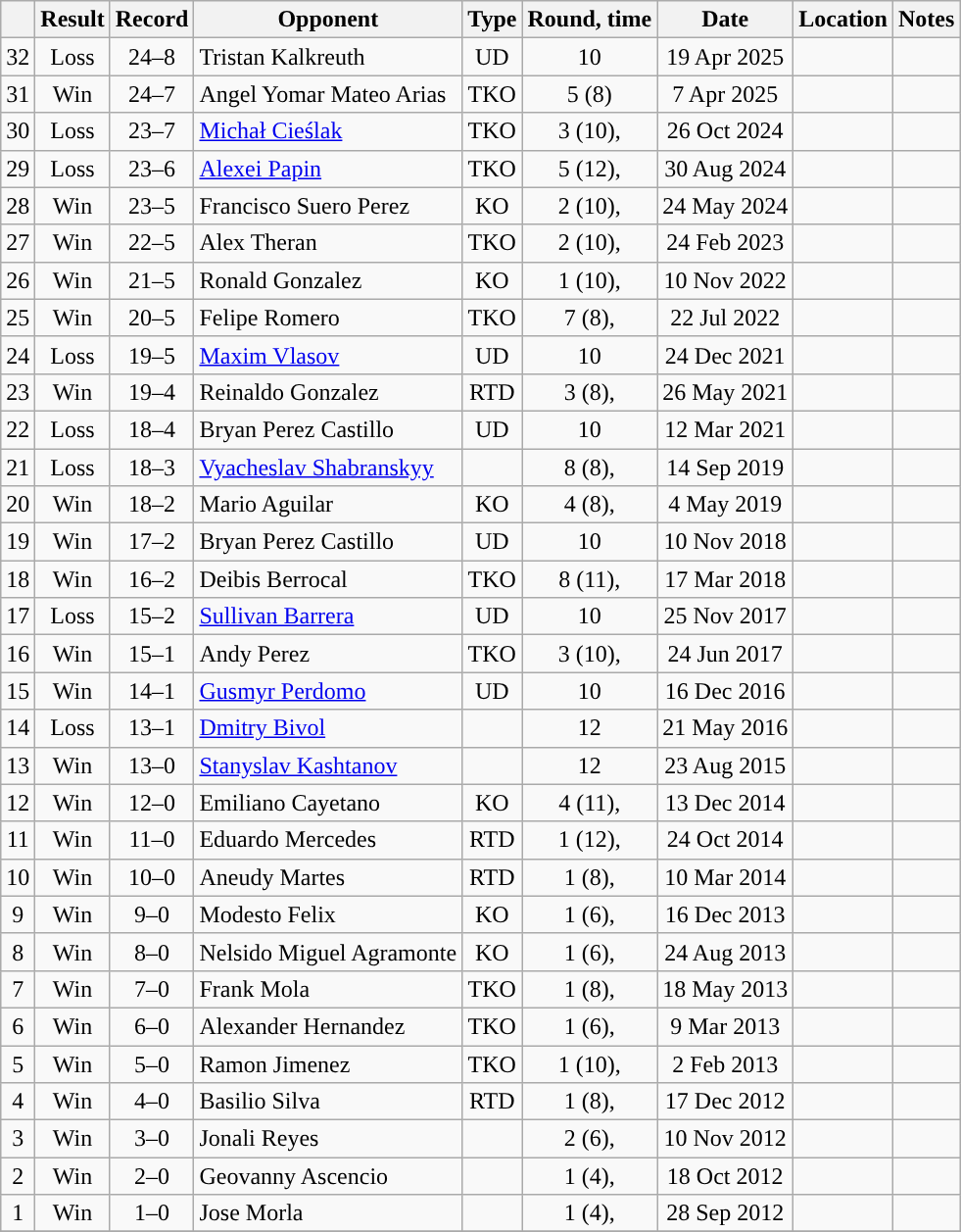<table class="wikitable" style="text-align:center">
<tr>
<th></th>
<th>Result</th>
<th>Record</th>
<th>Opponent</th>
<th>Type</th>
<th>Round, time</th>
<th>Date</th>
<th>Location</th>
<th>Notes</th>
</tr>
<tr>
<td>32</td>
<td>Loss</td>
<td>24–8</td>
<td style="text-align:left;"> Tristan Kalkreuth</td>
<td>UD</td>
<td>10</td>
<td>19 Apr 2025</td>
<td style="text-align:left;"> </td>
<td></td>
</tr>
<tr>
<td>31</td>
<td>Win</td>
<td>24–7</td>
<td style="text-align:left;"> Angel Yomar Mateo Arias</td>
<td>TKO</td>
<td>5 (8) </td>
<td>7 Apr 2025</td>
<td style="text-align:left;"> </td>
<td></td>
</tr>
<tr>
<td>30</td>
<td>Loss</td>
<td>23–7</td>
<td style="text-align:left;"> <a href='#'>Michał Cieślak</a></td>
<td>TKO</td>
<td>3 (10), </td>
<td>26 Oct 2024</td>
<td style="text-align:left;"> </td>
<td></td>
</tr>
<tr>
<td>29</td>
<td>Loss</td>
<td>23–6</td>
<td style="text-align:left;"> <a href='#'>Alexei Papin</a></td>
<td>TKO</td>
<td>5 (12), </td>
<td>30 Aug 2024</td>
<td style="text-align:left;"> </td>
<td style="text-align:left;"></td>
</tr>
<tr>
<td>28</td>
<td>Win</td>
<td>23–5</td>
<td style="text-align:left;"> Francisco Suero Perez</td>
<td>KO</td>
<td>2 (10), </td>
<td>24 May 2024</td>
<td style="text-align:left;"> </td>
<td></td>
</tr>
<tr>
<td>27</td>
<td>Win</td>
<td>22–5</td>
<td style="text-align:left;"> Alex Theran</td>
<td>TKO</td>
<td>2 (10), </td>
<td>24 Feb 2023</td>
<td style="text-align:left;"> </td>
<td></td>
</tr>
<tr>
<td>26</td>
<td>Win</td>
<td>21–5</td>
<td style="text-align:left;"> Ronald Gonzalez</td>
<td>KO</td>
<td>1 (10), </td>
<td>10 Nov 2022</td>
<td style="text-align:left;"> </td>
<td></td>
</tr>
<tr>
<td>25</td>
<td>Win</td>
<td>20–5</td>
<td style="text-align:left;"> Felipe Romero</td>
<td>TKO</td>
<td>7 (8), </td>
<td>22 Jul 2022</td>
<td style="text-align:left;"> </td>
<td></td>
</tr>
<tr>
<td>24</td>
<td>Loss</td>
<td>19–5</td>
<td style="text-align:left;"> <a href='#'>Maxim Vlasov</a></td>
<td>UD</td>
<td>10</td>
<td>24 Dec 2021</td>
<td style="text-align:left;"> </td>
<td></td>
</tr>
<tr>
<td>23</td>
<td>Win</td>
<td>19–4</td>
<td style="text-align:left;"> Reinaldo Gonzalez</td>
<td>RTD</td>
<td>3 (8), </td>
<td>26 May 2021</td>
<td style="text-align:left;"> </td>
<td></td>
</tr>
<tr>
<td>22</td>
<td>Loss</td>
<td>18–4</td>
<td style="text-align:left;"> Bryan Perez Castillo</td>
<td>UD</td>
<td>10</td>
<td>12 Mar 2021</td>
<td style="text-align:left;"> </td>
<td style="text-align:left;"></td>
</tr>
<tr>
<td>21</td>
<td>Loss</td>
<td>18–3</td>
<td style="text-align:left;"> <a href='#'>Vyacheslav Shabranskyy</a></td>
<td></td>
<td>8 (8), </td>
<td>14 Sep 2019</td>
<td style="text-align:left;"> </td>
<td style="text-align:left;"></td>
</tr>
<tr>
<td>20</td>
<td>Win</td>
<td>18–2</td>
<td style="text-align:left;"> Mario Aguilar</td>
<td>KO</td>
<td>4 (8), </td>
<td>4 May 2019</td>
<td style="text-align:left;"> </td>
<td></td>
</tr>
<tr>
<td>19</td>
<td>Win</td>
<td>17–2</td>
<td style="text-align:left;"> Bryan Perez Castillo</td>
<td>UD</td>
<td>10</td>
<td>10 Nov 2018</td>
<td style="text-align:left;"> </td>
<td></td>
</tr>
<tr>
<td>18</td>
<td>Win</td>
<td>16–2</td>
<td style="text-align:left;"> Deibis Berrocal</td>
<td>TKO</td>
<td>8 (11), </td>
<td>17 Mar 2018</td>
<td style="text-align:left;"> </td>
<td style="text-align:left;"></td>
</tr>
<tr>
<td>17</td>
<td>Loss</td>
<td>15–2</td>
<td style="text-align:left;"> <a href='#'>Sullivan Barrera</a></td>
<td>UD</td>
<td>10</td>
<td>25 Nov 2017</td>
<td style="text-align:left;"> </td>
<td></td>
</tr>
<tr>
<td>16</td>
<td>Win</td>
<td>15–1</td>
<td style="text-align:left;"> Andy Perez</td>
<td>TKO</td>
<td>3 (10), </td>
<td>24 Jun 2017</td>
<td style="text-align:left;"> </td>
<td></td>
</tr>
<tr>
<td>15</td>
<td>Win</td>
<td>14–1</td>
<td style="text-align:left;"> <a href='#'>Gusmyr Perdomo</a></td>
<td>UD</td>
<td>10</td>
<td>16 Dec 2016</td>
<td style="text-align:left;"> </td>
<td></td>
</tr>
<tr>
<td>14</td>
<td>Loss</td>
<td>13–1</td>
<td style="text-align:left;"> <a href='#'>Dmitry Bivol</a></td>
<td></td>
<td>12</td>
<td>21 May 2016</td>
<td style="text-align:left;"> </td>
<td style="text-align:left;"></td>
</tr>
<tr>
<td>13</td>
<td>Win</td>
<td>13–0</td>
<td style="text-align:left;"> <a href='#'>Stanyslav Kashtanov</a></td>
<td></td>
<td>12</td>
<td>23 Aug 2015</td>
<td style="text-align:left;"> </td>
<td style="text-align:left;"></td>
</tr>
<tr>
<td>12</td>
<td>Win</td>
<td>12–0</td>
<td style="text-align:left;"> Emiliano Cayetano</td>
<td>KO</td>
<td>4 (11), </td>
<td>13 Dec 2014</td>
<td style="text-align:left;"> </td>
<td style="text-align:left;"></td>
</tr>
<tr>
<td>11</td>
<td>Win</td>
<td>11–0</td>
<td style="text-align:left;"> Eduardo Mercedes</td>
<td>RTD</td>
<td>1 (12), </td>
<td>24 Oct 2014</td>
<td style="text-align:left;"> </td>
<td style="text-align:left;"></td>
</tr>
<tr>
<td>10</td>
<td>Win</td>
<td>10–0</td>
<td style="text-align:left;"> Aneudy Martes</td>
<td>RTD</td>
<td>1 (8), </td>
<td>10 Mar 2014</td>
<td style="text-align:left;"> </td>
<td></td>
</tr>
<tr>
<td>9</td>
<td>Win</td>
<td>9–0</td>
<td style="text-align:left;"> Modesto Felix</td>
<td>KO</td>
<td>1 (6), </td>
<td>16 Dec 2013</td>
<td style="text-align:left;"> </td>
<td></td>
</tr>
<tr>
<td>8</td>
<td>Win</td>
<td>8–0</td>
<td style="text-align:left;"> Nelsido Miguel Agramonte</td>
<td>KO</td>
<td>1 (6), </td>
<td>24 Aug 2013</td>
<td style="text-align:left;"> </td>
<td></td>
</tr>
<tr>
<td>7</td>
<td>Win</td>
<td>7–0</td>
<td style="text-align:left;"> Frank Mola</td>
<td>TKO</td>
<td>1 (8), </td>
<td>18 May 2013</td>
<td style="text-align:left;"> </td>
<td></td>
</tr>
<tr>
<td>6</td>
<td>Win</td>
<td>6–0</td>
<td style="text-align:left;"> Alexander Hernandez</td>
<td>TKO</td>
<td>1 (6), </td>
<td>9 Mar 2013</td>
<td style="text-align:left;"> </td>
<td></td>
</tr>
<tr>
<td>5</td>
<td>Win</td>
<td>5–0</td>
<td style="text-align:left;"> Ramon Jimenez</td>
<td>TKO</td>
<td>1 (10), </td>
<td>2 Feb 2013</td>
<td style="text-align:left;"> </td>
<td></td>
</tr>
<tr>
<td>4</td>
<td>Win</td>
<td>4–0</td>
<td style="text-align:left;"> Basilio Silva</td>
<td>RTD</td>
<td>1 (8), </td>
<td>17 Dec 2012</td>
<td style="text-align:left;"> </td>
<td></td>
</tr>
<tr>
<td>3</td>
<td>Win</td>
<td>3–0</td>
<td style="text-align:left;"> Jonali Reyes</td>
<td></td>
<td>2 (6), </td>
<td>10 Nov 2012</td>
<td style="text-align:left;"> </td>
<td></td>
</tr>
<tr>
<td>2</td>
<td>Win</td>
<td>2–0</td>
<td style="text-align:left;"> Geovanny Ascencio</td>
<td></td>
<td>1 (4), </td>
<td>18 Oct 2012</td>
<td style="text-align:left;"> </td>
<td></td>
</tr>
<tr>
<td>1</td>
<td>Win</td>
<td>1–0</td>
<td style="text-align:left;"> Jose Morla</td>
<td></td>
<td>1 (4), </td>
<td>28 Sep 2012</td>
<td style="text-align:left;"> </td>
<td></td>
</tr>
<tr>
</tr>
</table>
